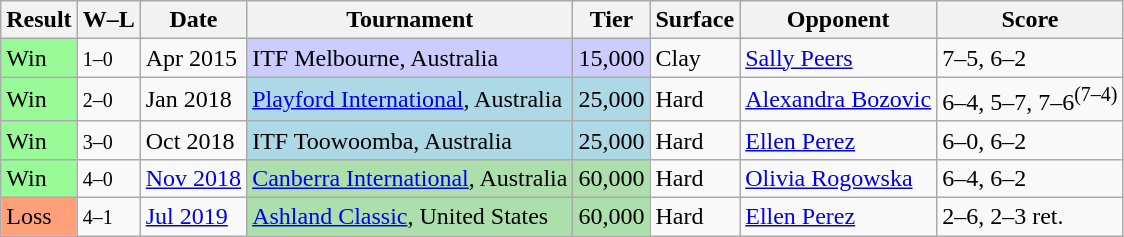<table class="sortable wikitable">
<tr>
<th>Result</th>
<th class="unsortable">W–L</th>
<th>Date</th>
<th>Tournament</th>
<th>Tier</th>
<th>Surface</th>
<th>Opponent</th>
<th class="unsortable">Score</th>
</tr>
<tr>
<td style="background:#98fb98;">Win</td>
<td><small>1–0</small></td>
<td>Apr 2015</td>
<td style="background:#ccccff;">ITF Melbourne, Australia</td>
<td style="background:#ccccff;">15,000</td>
<td>Clay</td>
<td> <a href='#'>Sally Peers</a></td>
<td>7–5, 6–2</td>
</tr>
<tr>
<td style="background:#98fb98;">Win</td>
<td><small>2–0</small></td>
<td>Jan 2018</td>
<td style="background:lightblue;"><a href='#'>Playford International</a>, Australia</td>
<td style="background:lightblue;">25,000</td>
<td>Hard</td>
<td> <a href='#'>Alexandra Bozovic</a></td>
<td>6–4, 5–7, 7–6<sup>(7–4)</sup></td>
</tr>
<tr>
<td style="background:#98fb98;">Win</td>
<td><small>3–0</small></td>
<td>Oct 2018</td>
<td style="background:lightblue;">ITF Toowoomba, Australia</td>
<td style="background:lightblue;">25,000</td>
<td>Hard</td>
<td> <a href='#'>Ellen Perez</a></td>
<td>6–0, 6–2</td>
</tr>
<tr>
<td style="background:#98fb98;">Win</td>
<td><small>4–0</small></td>
<td><a href='#'>Nov 2018</a></td>
<td style="background:#addfad;"><a href='#'>Canberra International</a>, Australia</td>
<td style="background:#addfad;">60,000</td>
<td>Hard</td>
<td> <a href='#'>Olivia Rogowska</a></td>
<td>6–4, 6–2</td>
</tr>
<tr>
<td style="background:#ffa07a;">Loss</td>
<td><small>4–1</small></td>
<td><a href='#'>Jul 2019</a></td>
<td style="background:#addfad;"><a href='#'>Ashland Classic</a>, United States</td>
<td style="background:#addfad;">60,000</td>
<td>Hard</td>
<td> <a href='#'>Ellen Perez</a></td>
<td>2–6, 2–3 ret.</td>
</tr>
</table>
